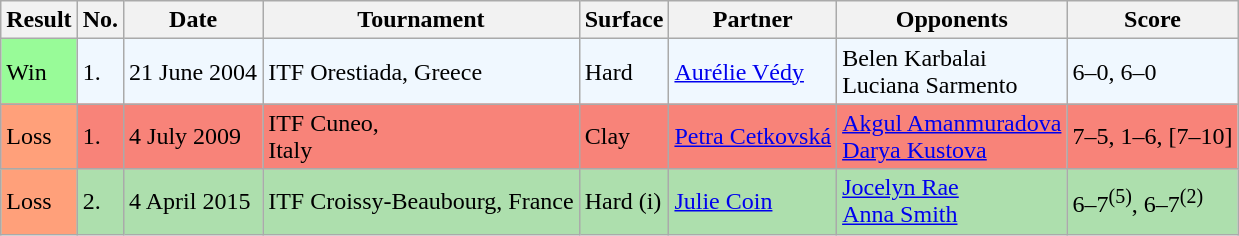<table class="sortable wikitable">
<tr>
<th>Result</th>
<th>No.</th>
<th>Date</th>
<th>Tournament</th>
<th>Surface</th>
<th>Partner</th>
<th>Opponents</th>
<th class="unsortable">Score</th>
</tr>
<tr style="background:#f0f8ff;">
<td style="background:#98fb98;">Win</td>
<td>1.</td>
<td>21 June 2004</td>
<td>ITF Orestiada, Greece</td>
<td>Hard</td>
<td> <a href='#'>Aurélie Védy</a></td>
<td> Belen Karbalai <br>  Luciana Sarmento</td>
<td>6–0, 6–0</td>
</tr>
<tr bgcolor="#F88379">
<td style="background:#ffa07a;">Loss</td>
<td>1.</td>
<td>4 July 2009</td>
<td>ITF Cuneo, <br>Italy</td>
<td>Clay</td>
<td> <a href='#'>Petra Cetkovská</a></td>
<td> <a href='#'>Akgul Amanmuradova</a> <br>  <a href='#'>Darya Kustova</a></td>
<td>7–5, 1–6, [7–10]</td>
</tr>
<tr bgcolor=#ADDFAD>
<td style="background:#ffa07a;">Loss</td>
<td>2.</td>
<td>4 April 2015</td>
<td>ITF Croissy-Beaubourg, France</td>
<td>Hard (i)</td>
<td> <a href='#'>Julie Coin</a></td>
<td> <a href='#'>Jocelyn Rae</a> <br>  <a href='#'>Anna Smith</a></td>
<td>6–7<sup>(5)</sup>, 6–7<sup>(2)</sup></td>
</tr>
</table>
